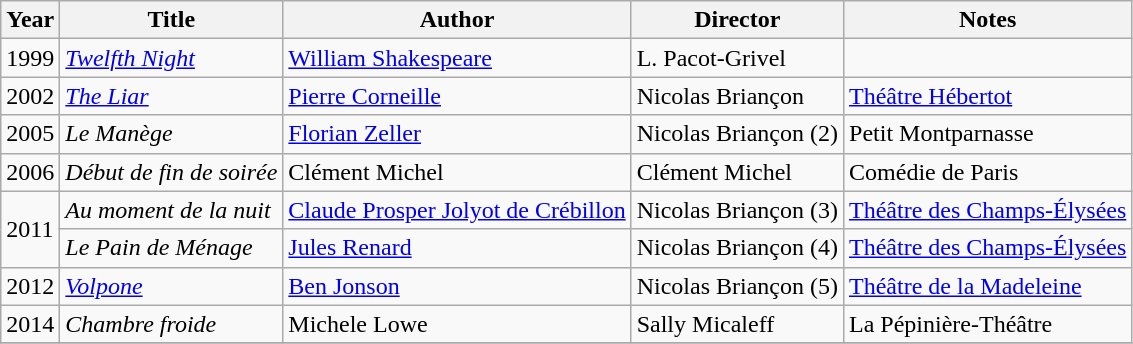<table class="wikitable">
<tr>
<th>Year</th>
<th>Title</th>
<th>Author</th>
<th>Director</th>
<th>Notes</th>
</tr>
<tr>
<td>1999</td>
<td><em><a href='#'>Twelfth Night</a></em></td>
<td><a href='#'>William Shakespeare</a></td>
<td>L. Pacot-Grivel</td>
<td></td>
</tr>
<tr>
<td>2002</td>
<td><em><a href='#'>The Liar</a></em></td>
<td><a href='#'>Pierre Corneille</a></td>
<td>Nicolas Briançon</td>
<td><a href='#'>Théâtre Hébertot</a></td>
</tr>
<tr>
<td>2005</td>
<td><em>Le Manège</em></td>
<td><a href='#'>Florian Zeller</a></td>
<td>Nicolas Briançon (2)</td>
<td>Petit Montparnasse</td>
</tr>
<tr>
<td>2006</td>
<td><em>Début de fin de soirée</em></td>
<td>Clément Michel</td>
<td>Clément Michel</td>
<td>Comédie de Paris</td>
</tr>
<tr>
<td rowspan=2>2011</td>
<td><em>Au moment de la nuit</em></td>
<td><a href='#'>Claude Prosper Jolyot de Crébillon</a></td>
<td>Nicolas Briançon (3)</td>
<td><a href='#'>Théâtre des Champs-Élysées</a></td>
</tr>
<tr>
<td><em>Le Pain de Ménage</em></td>
<td><a href='#'>Jules Renard</a></td>
<td>Nicolas Briançon (4)</td>
<td><a href='#'>Théâtre des Champs-Élysées</a></td>
</tr>
<tr>
<td>2012</td>
<td><em><a href='#'>Volpone</a></em></td>
<td><a href='#'>Ben Jonson</a></td>
<td>Nicolas Briançon (5)</td>
<td><a href='#'>Théâtre de la Madeleine</a></td>
</tr>
<tr>
<td>2014</td>
<td><em>Chambre froide</em></td>
<td>Michele Lowe</td>
<td>Sally Micaleff</td>
<td>La Pépinière-Théâtre</td>
</tr>
<tr>
</tr>
</table>
